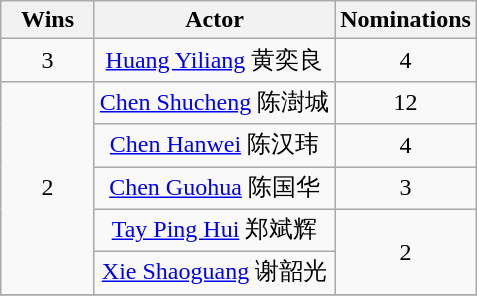<table class="wikitable" style="text-align:center;">
<tr>
<th scope="col" width="55" align="center">Wins</th>
<th scope="col" align="center">Actor</th>
<th scope="col" width="55">Nominations</th>
</tr>
<tr>
<td>3</td>
<td><a href='#'>Huang Yiliang</a> 黄奕良</td>
<td>4</td>
</tr>
<tr>
<td rowspan=5>2</td>
<td><a href='#'>Chen Shucheng</a> 陈澍城</td>
<td>12</td>
</tr>
<tr>
<td><a href='#'>Chen Hanwei</a> 陈汉玮</td>
<td>4</td>
</tr>
<tr>
<td><a href='#'>Chen Guohua</a> 陈国华</td>
<td>3</td>
</tr>
<tr>
<td><a href='#'>Tay Ping Hui</a> 郑斌辉</td>
<td rowspan=2>2</td>
</tr>
<tr>
<td><a href='#'>Xie Shaoguang</a> 谢韶光</td>
</tr>
<tr>
</tr>
</table>
